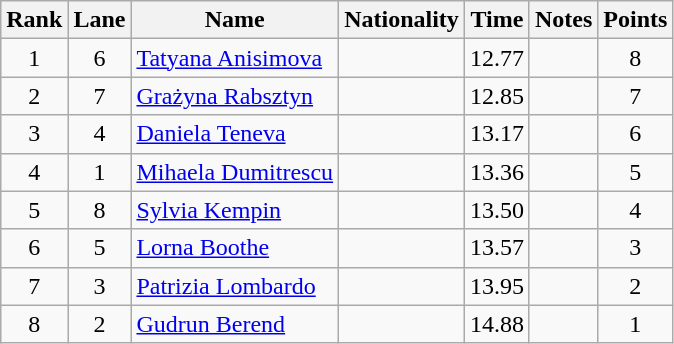<table class="wikitable sortable" style="text-align:center">
<tr>
<th>Rank</th>
<th>Lane</th>
<th>Name</th>
<th>Nationality</th>
<th>Time</th>
<th>Notes</th>
<th>Points</th>
</tr>
<tr>
<td>1</td>
<td>6</td>
<td align=left><a href='#'>Tatyana Anisimova</a></td>
<td align=left></td>
<td>12.77</td>
<td></td>
<td>8</td>
</tr>
<tr>
<td>2</td>
<td>7</td>
<td align=left><a href='#'>Grażyna Rabsztyn</a></td>
<td align=left></td>
<td>12.85</td>
<td></td>
<td>7</td>
</tr>
<tr>
<td>3</td>
<td>4</td>
<td align=left><a href='#'>Daniela Teneva</a></td>
<td align=left></td>
<td>13.17</td>
<td></td>
<td>6</td>
</tr>
<tr>
<td>4</td>
<td>1</td>
<td align=left><a href='#'>Mihaela Dumitrescu</a></td>
<td align=left></td>
<td>13.36</td>
<td></td>
<td>5</td>
</tr>
<tr>
<td>5</td>
<td>8</td>
<td align=left><a href='#'>Sylvia Kempin</a></td>
<td align=left></td>
<td>13.50</td>
<td></td>
<td>4</td>
</tr>
<tr>
<td>6</td>
<td>5</td>
<td align=left><a href='#'>Lorna Boothe</a></td>
<td align=left></td>
<td>13.57</td>
<td></td>
<td>3</td>
</tr>
<tr>
<td>7</td>
<td>3</td>
<td align=left><a href='#'>Patrizia Lombardo</a></td>
<td align=left></td>
<td>13.95</td>
<td></td>
<td>2</td>
</tr>
<tr>
<td>8</td>
<td>2</td>
<td align=left><a href='#'>Gudrun Berend</a></td>
<td align=left></td>
<td>14.88</td>
<td></td>
<td>1</td>
</tr>
</table>
